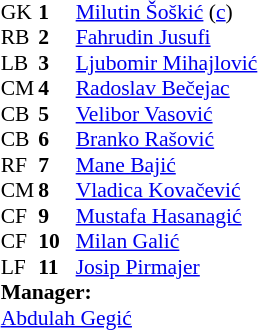<table style="font-size: 90%" cellspacing="0" cellpadding="0" align=center>
<tr>
<td colspan="4"></td>
</tr>
<tr>
<th width=25></th>
<th width=25></th>
</tr>
<tr>
<td>GK</td>
<td><strong>1</strong></td>
<td> <a href='#'>Milutin Šoškić</a> (<a href='#'>c</a>)</td>
</tr>
<tr>
<td>RB</td>
<td><strong>2</strong></td>
<td> <a href='#'>Fahrudin Jusufi</a></td>
</tr>
<tr>
<td>LB</td>
<td><strong>3</strong></td>
<td> <a href='#'>Ljubomir Mihajlović</a></td>
</tr>
<tr>
<td>CM</td>
<td><strong>4</strong></td>
<td> <a href='#'>Radoslav Bečejac</a></td>
</tr>
<tr>
<td>CB</td>
<td><strong>5</strong></td>
<td> <a href='#'>Velibor Vasović</a></td>
</tr>
<tr>
<td>CB</td>
<td><strong>6</strong></td>
<td> <a href='#'>Branko Rašović</a></td>
</tr>
<tr>
<td>RF</td>
<td><strong>7</strong></td>
<td> <a href='#'>Mane Bajić</a></td>
</tr>
<tr>
<td>CM</td>
<td><strong>8</strong></td>
<td> <a href='#'>Vladica Kovačević</a></td>
</tr>
<tr>
<td>CF</td>
<td><strong>9</strong></td>
<td> <a href='#'>Mustafa Hasanagić</a></td>
</tr>
<tr>
<td>CF</td>
<td><strong>10</strong></td>
<td> <a href='#'>Milan Galić</a></td>
</tr>
<tr>
<td>LF</td>
<td><strong>11</strong></td>
<td> <a href='#'>Josip Pirmajer</a></td>
</tr>
<tr>
<td colspan=3><strong>Manager:</strong></td>
</tr>
<tr>
<td colspan=4> <a href='#'>Abdulah Gegić</a></td>
</tr>
</table>
